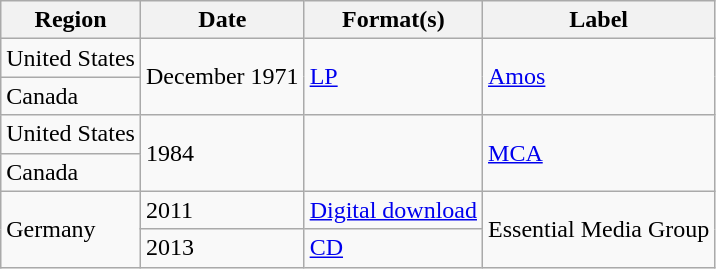<table class="wikitable plainrowheaders">
<tr>
<th scope="col">Region</th>
<th scope="col">Date</th>
<th scope="col">Format(s)</th>
<th scope="col">Label</th>
</tr>
<tr>
<td>United States</td>
<td rowspan="2">December 1971</td>
<td rowspan="2"><a href='#'>LP</a></td>
<td rowspan="2"><a href='#'>Amos</a></td>
</tr>
<tr>
<td>Canada</td>
</tr>
<tr>
<td>United States</td>
<td rowspan="2">1984</td>
<td rowspan="2"></td>
<td rowspan="2"><a href='#'>MCA</a></td>
</tr>
<tr>
<td>Canada</td>
</tr>
<tr>
<td rowspan=2">Germany</td>
<td>2011</td>
<td><a href='#'>Digital download</a></td>
<td rowspan="2">Essential Media Group</td>
</tr>
<tr>
<td>2013</td>
<td><a href='#'>CD</a></td>
</tr>
</table>
